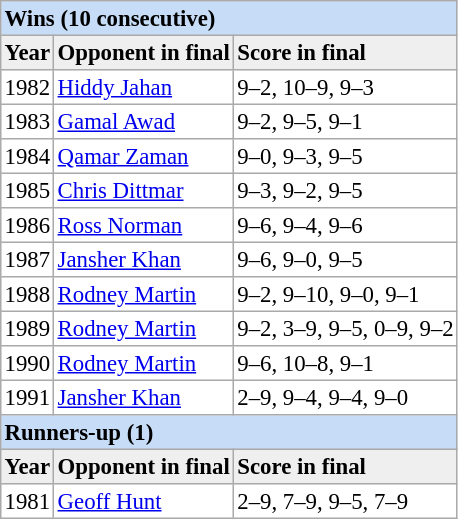<table cellpadding="2" cellspacing="0" border="1" style="font-size: 95%; border: #aaa solid 1px; border-collapse: collapse;">
<tr bgcolor="#c7dcf6">
<td colspan="3"><strong>Wins (10 consecutive)</strong></td>
</tr>
<tr bgcolor="#efefef">
<td><strong>Year</strong></td>
<td><strong>Opponent in final</strong></td>
<td><strong>Score in final</strong></td>
</tr>
<tr>
<td>1982</td>
<td><a href='#'>Hiddy Jahan</a></td>
<td>9–2, 10–9, 9–3</td>
</tr>
<tr>
<td>1983</td>
<td><a href='#'>Gamal Awad</a></td>
<td>9–2, 9–5, 9–1</td>
</tr>
<tr>
<td>1984</td>
<td><a href='#'>Qamar Zaman</a></td>
<td>9–0, 9–3, 9–5</td>
</tr>
<tr>
<td>1985</td>
<td><a href='#'>Chris Dittmar</a></td>
<td>9–3, 9–2, 9–5</td>
</tr>
<tr>
<td>1986</td>
<td><a href='#'>Ross Norman</a></td>
<td>9–6, 9–4, 9–6</td>
</tr>
<tr>
<td>1987</td>
<td><a href='#'>Jansher Khan</a></td>
<td>9–6, 9–0, 9–5</td>
</tr>
<tr>
<td>1988</td>
<td><a href='#'>Rodney Martin</a></td>
<td>9–2, 9–10, 9–0, 9–1</td>
</tr>
<tr>
<td>1989</td>
<td><a href='#'>Rodney Martin</a></td>
<td>9–2, 3–9, 9–5, 0–9, 9–2</td>
</tr>
<tr>
<td>1990</td>
<td><a href='#'>Rodney Martin</a></td>
<td>9–6, 10–8, 9–1</td>
</tr>
<tr>
<td>1991</td>
<td><a href='#'>Jansher Khan</a></td>
<td>2–9, 9–4, 9–4, 9–0</td>
</tr>
<tr bgcolor="#c7dcf6">
<td colspan="3"><strong>Runners-up (1)</strong></td>
</tr>
<tr bgcolor="#efefef">
<td><strong>Year</strong></td>
<td><strong>Opponent in final</strong></td>
<td><strong>Score in final</strong></td>
</tr>
<tr>
<td>1981</td>
<td><a href='#'>Geoff Hunt</a></td>
<td>2–9, 7–9, 9–5, 7–9</td>
</tr>
</table>
